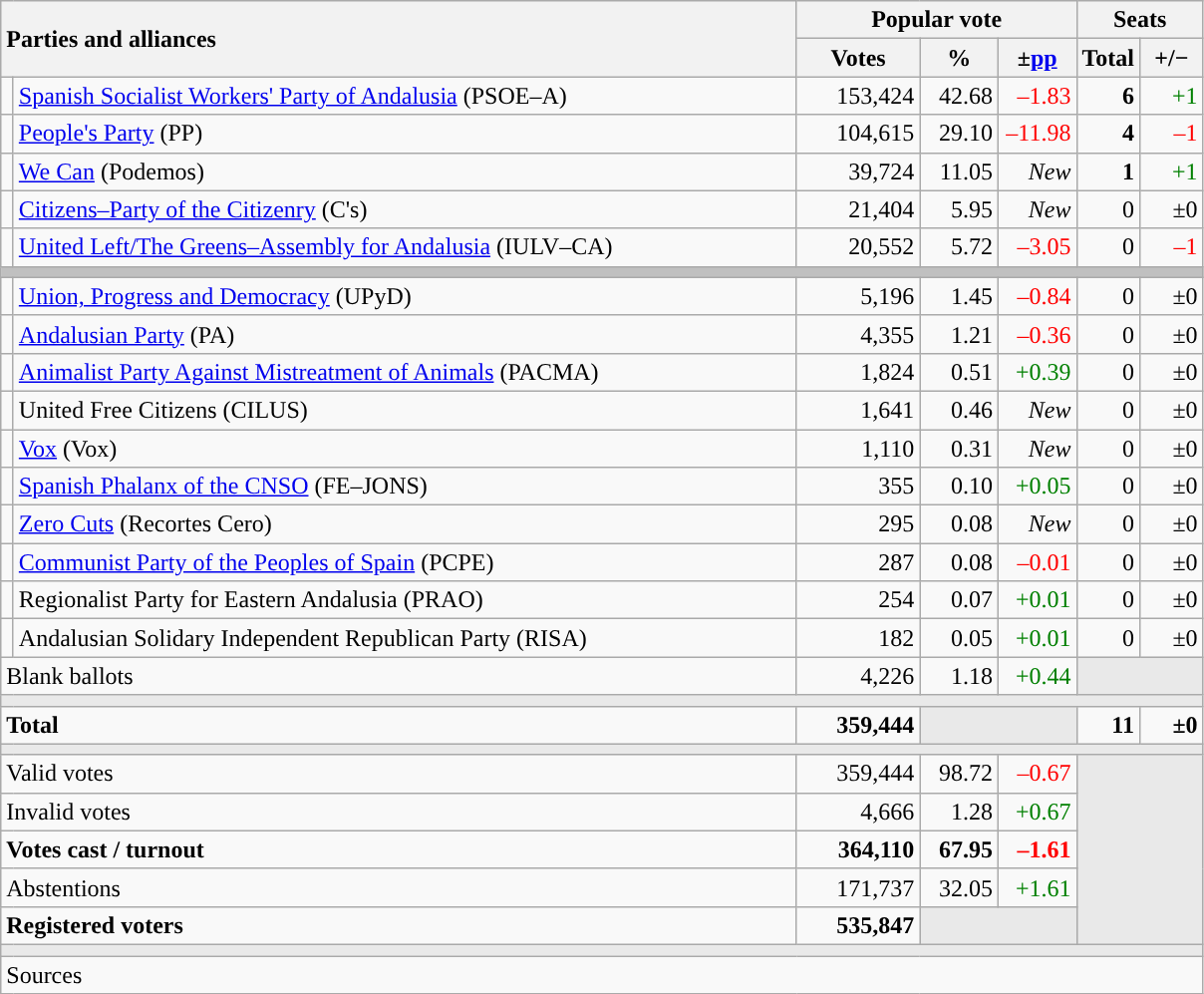<table class="wikitable" style="text-align:right;">
<tr>
<th style="text-align:left;" rowspan="2" colspan="2" width="525">Parties and alliances</th>
<th colspan="3">Popular vote</th>
<th colspan="2">Seats</th>
</tr>
<tr>
<th width="75">Votes</th>
<th width="45">%</th>
<th width="45">±<a href='#'>pp</a></th>
<th width="35">Total</th>
<th width="35">+/−</th>
</tr>
<tr>
<td width="1" style="color:inherit;background:"></td>
<td align="left"><a href='#'>Spanish Socialist Workers' Party of Andalusia</a> (PSOE–A)</td>
<td>153,424</td>
<td>42.68</td>
<td style="color:red;">–1.83</td>
<td><strong>6</strong></td>
<td style="color:green;">+1</td>
</tr>
<tr>
<td style="color:inherit;background:"></td>
<td align="left"><a href='#'>People's Party</a> (PP)</td>
<td>104,615</td>
<td>29.10</td>
<td style="color:red;">–11.98</td>
<td><strong>4</strong></td>
<td style="color:red;">–1</td>
</tr>
<tr>
<td style="color:inherit;background:"></td>
<td align="left"><a href='#'>We Can</a> (Podemos)</td>
<td>39,724</td>
<td>11.05</td>
<td><em>New</em></td>
<td><strong>1</strong></td>
<td style="color:green;">+1</td>
</tr>
<tr>
<td style="color:inherit;background:"></td>
<td align="left"><a href='#'>Citizens–Party of the Citizenry</a> (C's)</td>
<td>21,404</td>
<td>5.95</td>
<td><em>New</em></td>
<td>0</td>
<td>±0</td>
</tr>
<tr>
<td style="color:inherit;background:"></td>
<td align="left"><a href='#'>United Left/The Greens–Assembly for Andalusia</a> (IULV–CA)</td>
<td>20,552</td>
<td>5.72</td>
<td style="color:red;">–3.05</td>
<td>0</td>
<td style="color:red;">–1</td>
</tr>
<tr>
<td colspan="7" bgcolor="#C0C0C0"></td>
</tr>
<tr>
<td style="color:inherit;background:"></td>
<td align="left"><a href='#'>Union, Progress and Democracy</a> (UPyD)</td>
<td>5,196</td>
<td>1.45</td>
<td style="color:red;">–0.84</td>
<td>0</td>
<td>±0</td>
</tr>
<tr>
<td style="color:inherit;background:"></td>
<td align="left"><a href='#'>Andalusian Party</a> (PA)</td>
<td>4,355</td>
<td>1.21</td>
<td style="color:red;">–0.36</td>
<td>0</td>
<td>±0</td>
</tr>
<tr>
<td style="color:inherit;background:"></td>
<td align="left"><a href='#'>Animalist Party Against Mistreatment of Animals</a> (PACMA)</td>
<td>1,824</td>
<td>0.51</td>
<td style="color:green;">+0.39</td>
<td>0</td>
<td>±0</td>
</tr>
<tr>
<td style="color:inherit;background:"></td>
<td align="left">United Free Citizens (CILUS)</td>
<td>1,641</td>
<td>0.46</td>
<td><em>New</em></td>
<td>0</td>
<td>±0</td>
</tr>
<tr>
<td style="color:inherit;background:"></td>
<td align="left"><a href='#'>Vox</a> (Vox)</td>
<td>1,110</td>
<td>0.31</td>
<td><em>New</em></td>
<td>0</td>
<td>±0</td>
</tr>
<tr>
<td style="color:inherit;background:"></td>
<td align="left"><a href='#'>Spanish Phalanx of the CNSO</a> (FE–JONS)</td>
<td>355</td>
<td>0.10</td>
<td style="color:green;">+0.05</td>
<td>0</td>
<td>±0</td>
</tr>
<tr>
<td style="color:inherit;background:"></td>
<td align="left"><a href='#'>Zero Cuts</a> (Recortes Cero)</td>
<td>295</td>
<td>0.08</td>
<td><em>New</em></td>
<td>0</td>
<td>±0</td>
</tr>
<tr>
<td style="color:inherit;background:"></td>
<td align="left"><a href='#'>Communist Party of the Peoples of Spain</a> (PCPE)</td>
<td>287</td>
<td>0.08</td>
<td style="color:red;">–0.01</td>
<td>0</td>
<td>±0</td>
</tr>
<tr>
<td style="color:inherit;background:"></td>
<td align="left">Regionalist Party for Eastern Andalusia (PRAO)</td>
<td>254</td>
<td>0.07</td>
<td style="color:green;">+0.01</td>
<td>0</td>
<td>±0</td>
</tr>
<tr>
<td style="color:inherit;background:"></td>
<td align="left">Andalusian Solidary Independent Republican Party (RISA)</td>
<td>182</td>
<td>0.05</td>
<td style="color:green;">+0.01</td>
<td>0</td>
<td>±0</td>
</tr>
<tr>
<td align="left" colspan="2">Blank ballots</td>
<td>4,226</td>
<td>1.18</td>
<td style="color:green;">+0.44</td>
<td bgcolor="#E9E9E9" colspan="2"></td>
</tr>
<tr>
<td colspan="7" bgcolor="#E9E9E9"></td>
</tr>
<tr style="font-weight:bold;">
<td align="left" colspan="2">Total</td>
<td>359,444</td>
<td bgcolor="#E9E9E9" colspan="2"></td>
<td>11</td>
<td>±0</td>
</tr>
<tr>
<td colspan="7" bgcolor="#E9E9E9"></td>
</tr>
<tr>
<td align="left" colspan="2">Valid votes</td>
<td>359,444</td>
<td>98.72</td>
<td style="color:red;">–0.67</td>
<td bgcolor="#E9E9E9" colspan="2" rowspan="5"></td>
</tr>
<tr>
<td align="left" colspan="2">Invalid votes</td>
<td>4,666</td>
<td>1.28</td>
<td style="color:green;">+0.67</td>
</tr>
<tr style="font-weight:bold;">
<td align="left" colspan="2">Votes cast / turnout</td>
<td>364,110</td>
<td>67.95</td>
<td style="color:red;">–1.61</td>
</tr>
<tr>
<td align="left" colspan="2">Abstentions</td>
<td>171,737</td>
<td>32.05</td>
<td style="color:green;">+1.61</td>
</tr>
<tr style="font-weight:bold;">
<td align="left" colspan="2">Registered voters</td>
<td>535,847</td>
<td style="background:#e9e9e9;" colspan="2"></td>
</tr>
<tr>
<td colspan="7" bgcolor="#E9E9E9"></td>
</tr>
<tr>
<td align="left" colspan="7">Sources</td>
</tr>
</table>
